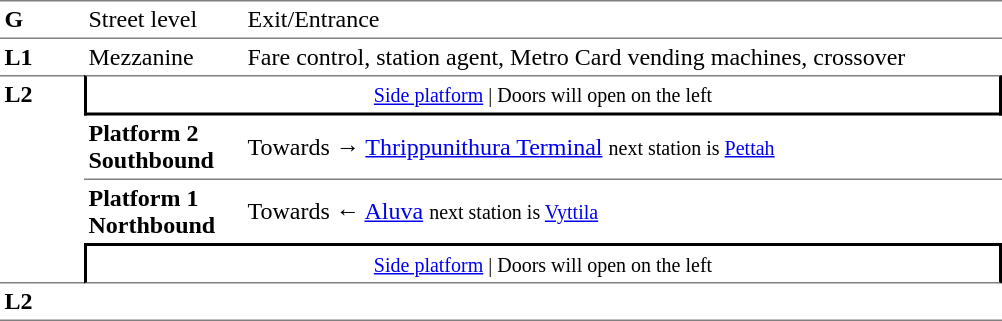<table table border=0 cellspacing=0 cellpadding=3>
<tr>
<td style="border-bottom:solid 1px gray;border-top:solid 1px gray;" width=50 valign=top><strong>G</strong></td>
<td style="border-top:solid 1px gray;border-bottom:solid 1px gray;" width=100 valign=top>Street level</td>
<td style="border-top:solid 1px gray;border-bottom:solid 1px gray;" width=500 valign=top>Exit/Entrance</td>
</tr>
<tr>
<td valign=top><strong>L1</strong></td>
<td valign=top>Mezzanine</td>
<td valign=top>Fare control, station agent, Metro Card vending machines, crossover<br></td>
</tr>
<tr>
<td style="border-top:solid 1px gray;border-bottom:solid 1px gray;" width=50 rowspan=4 valign=top><strong>L2</strong></td>
<td style="border-top:solid 1px gray;border-right:solid 2px black;border-left:solid 2px black;border-bottom:solid 2px black;text-align:center;" colspan=2><small><a href='#'>Side platform</a> | Doors will open on the left </small></td>
</tr>
<tr>
<td style="border-bottom:solid 1px gray;" width=100><span><strong>Platform 2</strong><br><strong>Southbound</strong></span></td>
<td style="border-bottom:solid 1px gray;" width=500>Towards → <a href='#'>Thrippunithura Terminal</a> <small>next station is <a href='#'>Pettah</a></small></td>
</tr>
<tr>
<td><span><strong>Platform 1</strong><br><strong>Northbound</strong></span></td>
<td>Towards ← <a href='#'>Aluva</a> <small>next station is <a href='#'>Vyttila</a></small></td>
</tr>
<tr>
<td style="border-top:solid 2px black;border-right:solid 2px black;border-left:solid 2px black;border-bottom:solid 1px gray;" colspan=2  align=center><small><a href='#'>Side platform</a> | Doors will open on the left </small></td>
</tr>
<tr>
<td style="border-bottom:solid 1px gray;" width=50 rowspan=2 valign=top><strong>L2</strong></td>
<td style="border-bottom:solid 1px gray;" width=100></td>
<td style="border-bottom:solid 1px gray;" width=500></td>
</tr>
<tr>
</tr>
</table>
